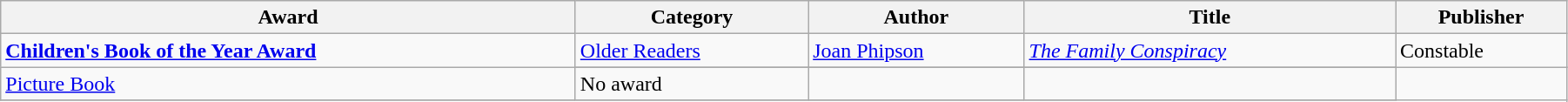<table class="wikitable" width=95%>
<tr>
<th>Award</th>
<th>Category</th>
<th>Author</th>
<th>Title</th>
<th>Publisher</th>
</tr>
<tr>
<td rowspan=2><strong><a href='#'>Children's Book of the Year Award</a></strong></td>
<td><a href='#'>Older Readers</a></td>
<td><a href='#'>Joan Phipson</a></td>
<td><em><a href='#'>The Family Conspiracy</a></em></td>
<td>Constable</td>
</tr>
<tr>
</tr>
<tr>
<td><a href='#'>Picture Book</a></td>
<td>No award</td>
<td></td>
<td></td>
</tr>
<tr>
</tr>
</table>
